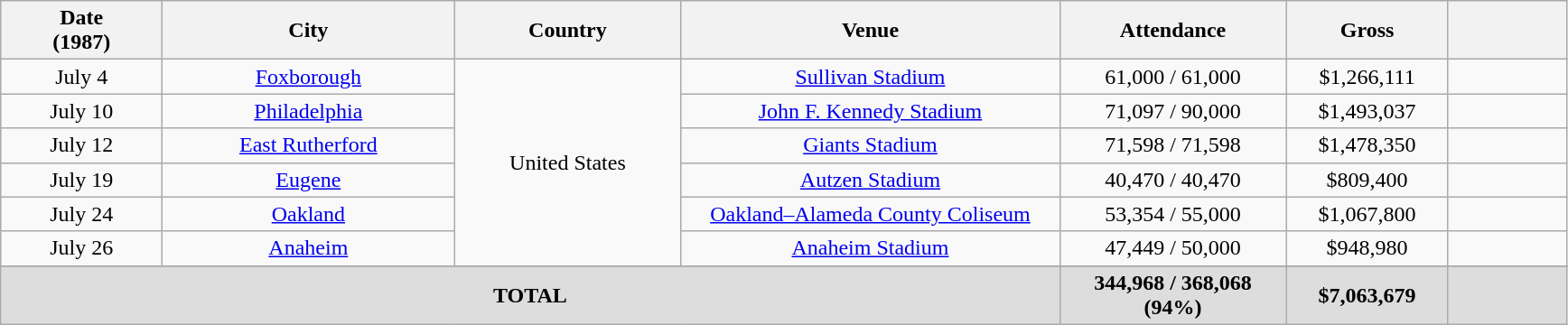<table class="wikitable plainrowheaders" style="text-align:center;">
<tr>
<th scope="col" style="width:7em;">Date<br>(1987)</th>
<th scope="col" style="width:13em;">City</th>
<th scope="col" style="width:10em;">Country</th>
<th scope="col" style="width:17em;">Venue</th>
<th scope="col" style="width:10em;">Attendance</th>
<th scope="col" style="width:7em;">Gross</th>
<th scope="col" style="width:5em;" class="unsortable"></th>
</tr>
<tr>
<td>July 4</td>
<td><a href='#'>Foxborough</a></td>
<td rowspan="6">United States</td>
<td><a href='#'>Sullivan Stadium</a></td>
<td>61,000 / 61,000</td>
<td>$1,266,111</td>
<td></td>
</tr>
<tr>
<td>July 10</td>
<td><a href='#'>Philadelphia</a></td>
<td><a href='#'>John F. Kennedy Stadium</a></td>
<td>71,097 / 90,000</td>
<td>$1,493,037</td>
<td></td>
</tr>
<tr>
<td>July 12</td>
<td><a href='#'>East Rutherford</a></td>
<td><a href='#'>Giants Stadium</a></td>
<td>71,598 / 71,598</td>
<td>$1,478,350</td>
<td></td>
</tr>
<tr>
<td>July 19</td>
<td><a href='#'>Eugene</a></td>
<td><a href='#'>Autzen Stadium</a></td>
<td>40,470 / 40,470</td>
<td>$809,400</td>
<td></td>
</tr>
<tr>
<td>July 24</td>
<td><a href='#'>Oakland</a></td>
<td><a href='#'>Oakland–Alameda County Coliseum</a></td>
<td>53,354 / 55,000</td>
<td>$1,067,800</td>
<td></td>
</tr>
<tr>
<td>July 26</td>
<td><a href='#'>Anaheim</a></td>
<td><a href='#'>Anaheim Stadium</a></td>
<td>47,449 / 50,000</td>
<td>$948,980</td>
<td></td>
</tr>
<tr>
</tr>
<tr style="background:#ddd;">
<td colspan="4"><strong>TOTAL</strong></td>
<td><strong>344,968 / 368,068 (94%)</strong></td>
<td><strong>$7,063,679</strong></td>
<td></td>
</tr>
</table>
